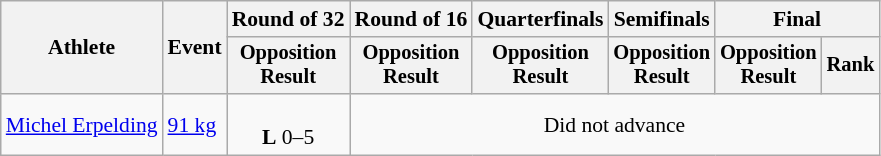<table class="wikitable" style="font-size:90%">
<tr>
<th rowspan="2">Athlete</th>
<th rowspan="2">Event</th>
<th>Round of 32</th>
<th>Round of 16</th>
<th>Quarterfinals</th>
<th>Semifinals</th>
<th colspan=2>Final</th>
</tr>
<tr style="font-size:95%">
<th>Opposition<br>Result</th>
<th>Opposition<br>Result</th>
<th>Opposition<br>Result</th>
<th>Opposition<br>Result</th>
<th>Opposition<br>Result</th>
<th>Rank</th>
</tr>
<tr align=center>
<td align=left><a href='#'>Michel Erpelding</a></td>
<td align=left><a href='#'>91 kg</a></td>
<td><br><strong>L</strong> 0–5</td>
<td colspan=5>Did not advance</td>
</tr>
</table>
